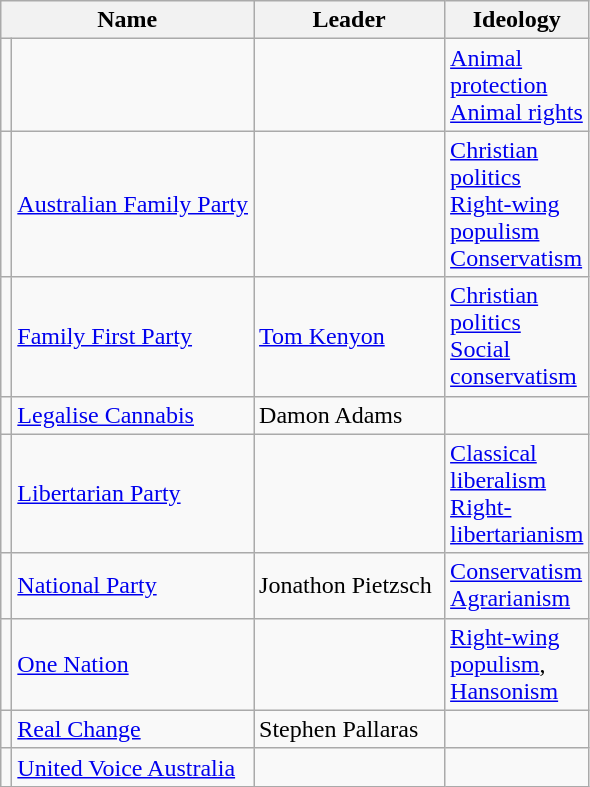<table class="wikitable">
<tr>
<th colspan="2">Name</th>
<th width=120px>Leader</th>
<th width=80px>Ideology</th>
</tr>
<tr>
<td></td>
<td></td>
<td></td>
<td><a href='#'>Animal protection</a><br><a href='#'>Animal rights</a></td>
</tr>
<tr>
<td></td>
<td><a href='#'>Australian Family Party</a></td>
<td></td>
<td><a href='#'>Christian politics</a><br><a href='#'>Right-wing populism</a> <br> <a href='#'>Conservatism</a></td>
</tr>
<tr>
<td></td>
<td><a href='#'>Family First Party</a></td>
<td><a href='#'>Tom Kenyon</a></td>
<td><a href='#'>Christian politics</a> <br> <a href='#'>Social conservatism</a></td>
</tr>
<tr>
<td></td>
<td><a href='#'>Legalise Cannabis</a></td>
<td>Damon Adams</td>
<td></td>
</tr>
<tr>
<td></td>
<td><a href='#'>Libertarian Party</a></td>
<td></td>
<td><a href='#'>Classical liberalism</a> <br> <a href='#'>Right-libertarianism</a></td>
</tr>
<tr>
<td></td>
<td><a href='#'>National Party</a></td>
<td>Jonathon Pietzsch</td>
<td><a href='#'>Conservatism</a> <br> <a href='#'>Agrarianism</a></td>
</tr>
<tr>
<td></td>
<td><a href='#'>One Nation</a></td>
<td></td>
<td><a href='#'>Right-wing populism</a>,<br><a href='#'>Hansonism</a></td>
</tr>
<tr>
<td></td>
<td><a href='#'>Real Change</a></td>
<td>Stephen Pallaras</td>
<td></td>
</tr>
<tr>
<td></td>
<td><a href='#'>United Voice Australia</a></td>
<td></td>
<td></td>
</tr>
</table>
